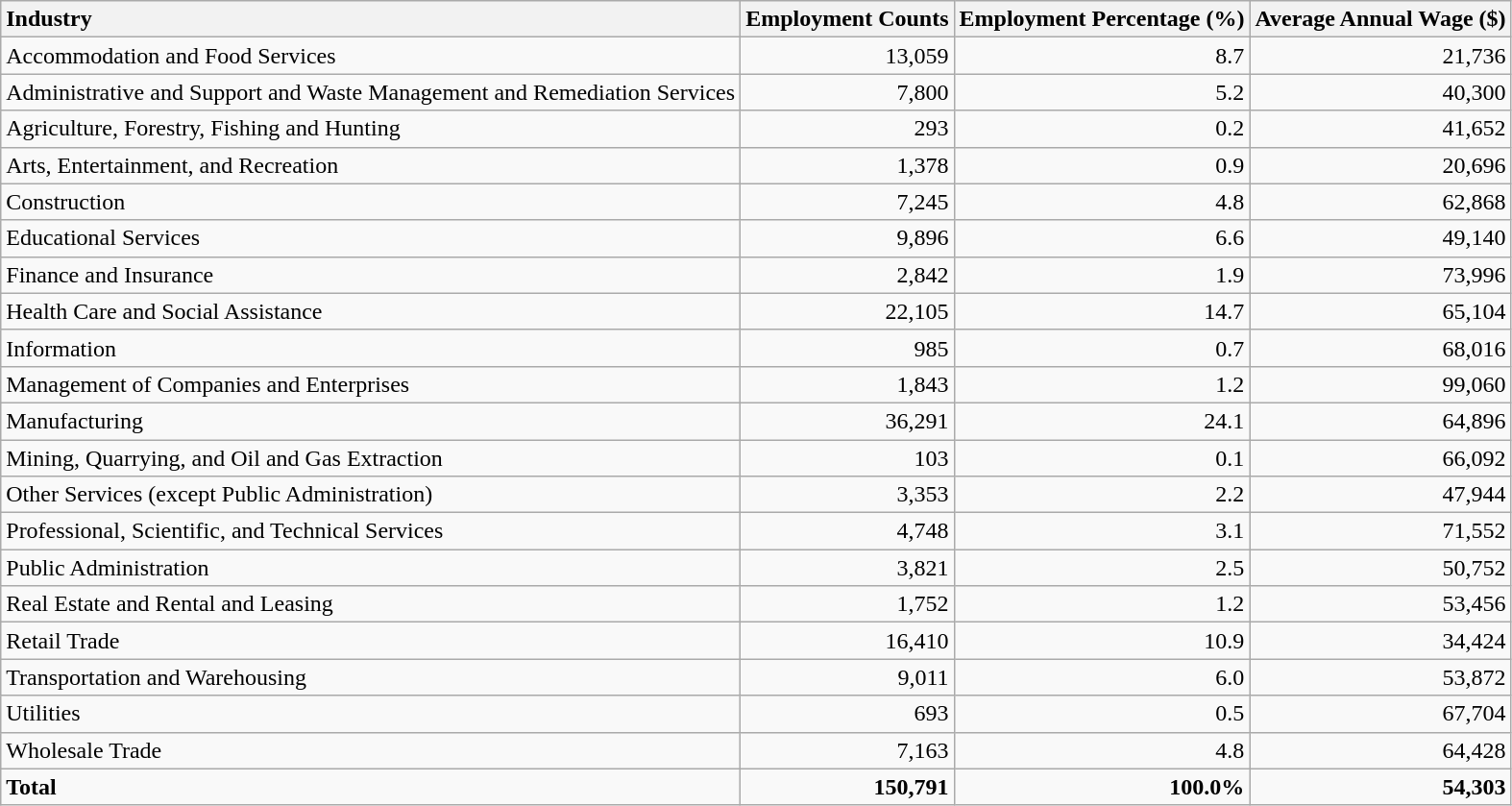<table class="wikitable sortable">
<tr>
<th style="text-align:left;">Industry</th>
<th style="text-align:right;">Employment Counts</th>
<th style="text-align:right;">Employment Percentage (%)</th>
<th style="text-align:right;">Average Annual Wage ($)</th>
</tr>
<tr>
<td style="text-align:left;">Accommodation and Food Services</td>
<td style="text-align:right;">13,059</td>
<td style="text-align:right;">8.7</td>
<td style="text-align:right;">21,736</td>
</tr>
<tr>
<td style="text-align:left;">Administrative and Support and Waste Management and Remediation Services</td>
<td style="text-align:right;">7,800</td>
<td style="text-align:right;">5.2</td>
<td style="text-align:right;">40,300</td>
</tr>
<tr>
<td style="text-align:left;">Agriculture, Forestry, Fishing and Hunting</td>
<td style="text-align:right;">293</td>
<td style="text-align:right;">0.2</td>
<td style="text-align:right;">41,652</td>
</tr>
<tr>
<td style="text-align:left;">Arts, Entertainment, and Recreation</td>
<td style="text-align:right;">1,378</td>
<td style="text-align:right;">0.9</td>
<td style="text-align:right;">20,696</td>
</tr>
<tr>
<td style="text-align:left;">Construction</td>
<td style="text-align:right;">7,245</td>
<td style="text-align:right;">4.8</td>
<td style="text-align:right;">62,868</td>
</tr>
<tr>
<td style="text-align:left;">Educational Services</td>
<td style="text-align:right;">9,896</td>
<td style="text-align:right;">6.6</td>
<td style="text-align:right;">49,140</td>
</tr>
<tr>
<td style="text-align:left;">Finance and Insurance</td>
<td style="text-align:right;">2,842</td>
<td style="text-align:right;">1.9</td>
<td style="text-align:right;">73,996</td>
</tr>
<tr>
<td style="text-align:left;">Health Care and Social Assistance</td>
<td style="text-align:right;">22,105</td>
<td style="text-align:right;">14.7</td>
<td style="text-align:right;">65,104</td>
</tr>
<tr>
<td style="text-align:left;">Information</td>
<td style="text-align:right;">985</td>
<td style="text-align:right;">0.7</td>
<td style="text-align:right;">68,016</td>
</tr>
<tr>
<td style="text-align:left;">Management of Companies and Enterprises</td>
<td style="text-align:right;">1,843</td>
<td style="text-align:right;">1.2</td>
<td style="text-align:right;">99,060</td>
</tr>
<tr>
<td style="text-align:left;">Manufacturing</td>
<td style="text-align:right;">36,291</td>
<td style="text-align:right;">24.1</td>
<td style="text-align:right;">64,896</td>
</tr>
<tr>
<td style="text-align:left;">Mining, Quarrying, and Oil and Gas Extraction</td>
<td style="text-align:right;">103</td>
<td style="text-align:right;">0.1</td>
<td style="text-align:right;">66,092</td>
</tr>
<tr>
<td style="text-align:left;">Other Services (except Public Administration)</td>
<td style="text-align:right;">3,353</td>
<td style="text-align:right;">2.2</td>
<td style="text-align:right;">47,944</td>
</tr>
<tr>
<td style="text-align:left;">Professional, Scientific, and Technical Services</td>
<td style="text-align:right;">4,748</td>
<td style="text-align:right;">3.1</td>
<td style="text-align:right;">71,552</td>
</tr>
<tr>
<td style="text-align:left;">Public Administration</td>
<td style="text-align:right;">3,821</td>
<td style="text-align:right;">2.5</td>
<td style="text-align:right;">50,752</td>
</tr>
<tr>
<td style="text-align:left;">Real Estate and Rental and Leasing</td>
<td style="text-align:right;">1,752</td>
<td style="text-align:right;">1.2</td>
<td style="text-align:right;">53,456</td>
</tr>
<tr>
<td style="text-align:left;">Retail Trade</td>
<td style="text-align:right;">16,410</td>
<td style="text-align:right;">10.9</td>
<td style="text-align:right;">34,424</td>
</tr>
<tr>
<td style="text-align:left;">Transportation and Warehousing</td>
<td style="text-align:right;">9,011</td>
<td style="text-align:right;">6.0</td>
<td style="text-align:right;">53,872</td>
</tr>
<tr>
<td style="text-align:left;">Utilities</td>
<td style="text-align:right;">693</td>
<td style="text-align:right;">0.5</td>
<td style="text-align:right;">67,704</td>
</tr>
<tr>
<td style="text-align:left;">Wholesale Trade</td>
<td style="text-align:right;">7,163</td>
<td style="text-align:right;">4.8</td>
<td style="text-align:right;">64,428</td>
</tr>
<tr>
<td style="text-align:left; font-weight:bold;"><strong>Total</strong></td>
<td style="text-align:right; font-weight:bold;"><strong>150,791</strong></td>
<td style="text-align:right; font-weight:bold;"><strong>100.0%</strong></td>
<td style="text-align:right; font-weight:bold;"><strong>54,303</strong></td>
</tr>
</table>
